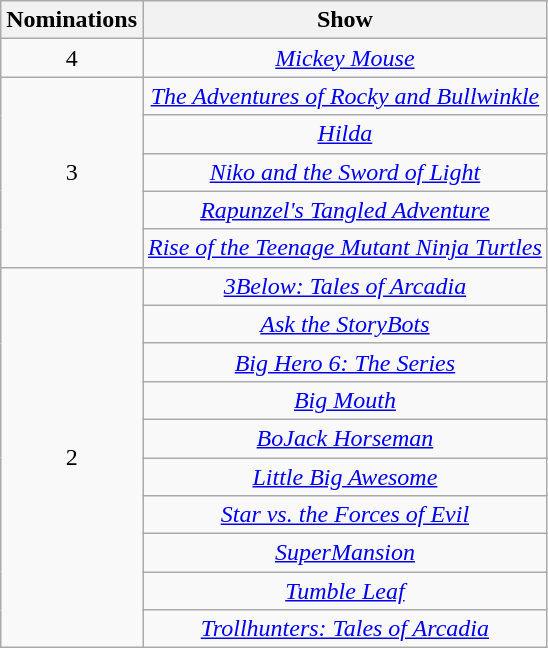<table class="wikitable" style="text-align: center">
<tr>
<th scope="col" width="55">Nominations</th>
<th scope="col" align="center">Show</th>
</tr>
<tr>
<td rowspan=1 style="text-align:center">4</td>
<td><em><a href='#'>Mickey Mouse</a></em></td>
</tr>
<tr>
<td rowspan=5 style="text-align:center">3</td>
<td><em><a href='#'>The Adventures of Rocky and Bullwinkle</a></em></td>
</tr>
<tr>
<td><em><a href='#'>Hilda</a></em></td>
</tr>
<tr>
<td><em><a href='#'>Niko and the Sword of Light</a></em></td>
</tr>
<tr>
<td><em><a href='#'>Rapunzel's Tangled Adventure</a></em></td>
</tr>
<tr>
<td><em><a href='#'>Rise of the Teenage Mutant Ninja Turtles</a></em></td>
</tr>
<tr>
<td rowspan=10 style="text-align:center">2</td>
<td><em><a href='#'>3Below: Tales of Arcadia</a></em></td>
</tr>
<tr>
<td><em><a href='#'>Ask the StoryBots</a></em></td>
</tr>
<tr>
<td><em><a href='#'>Big Hero 6: The Series</a></em></td>
</tr>
<tr>
<td><em><a href='#'>Big Mouth</a></em></td>
</tr>
<tr>
<td><em><a href='#'>BoJack Horseman</a></em></td>
</tr>
<tr>
<td><em><a href='#'>Little Big Awesome</a></em></td>
</tr>
<tr>
<td><em><a href='#'>Star vs. the Forces of Evil</a></em></td>
</tr>
<tr>
<td><em><a href='#'>SuperMansion</a></em></td>
</tr>
<tr>
<td><em><a href='#'>Tumble Leaf</a></em></td>
</tr>
<tr>
<td><em><a href='#'>Trollhunters: Tales of Arcadia</a></em></td>
</tr>
</table>
